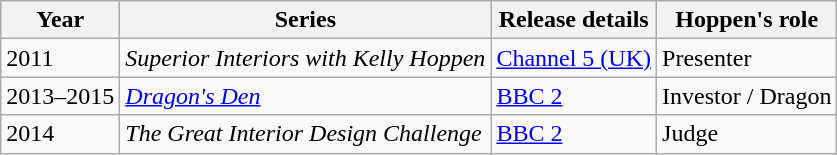<table class="wikitable">
<tr>
<th>Year</th>
<th>Series</th>
<th>Release details</th>
<th>Hoppen's role</th>
</tr>
<tr>
<td>2011</td>
<td><em>Superior Interiors with Kelly Hoppen</em></td>
<td><a href='#'>Channel 5 (UK)</a></td>
<td>Presenter</td>
</tr>
<tr>
<td>2013–2015</td>
<td><a href='#'><em>Dragon's Den</em></a></td>
<td><a href='#'>BBC 2</a></td>
<td>Investor / Dragon</td>
</tr>
<tr>
<td>2014</td>
<td><em>The Great Interior Design Challenge</em></td>
<td><a href='#'>BBC 2</a></td>
<td>Judge </td>
</tr>
</table>
